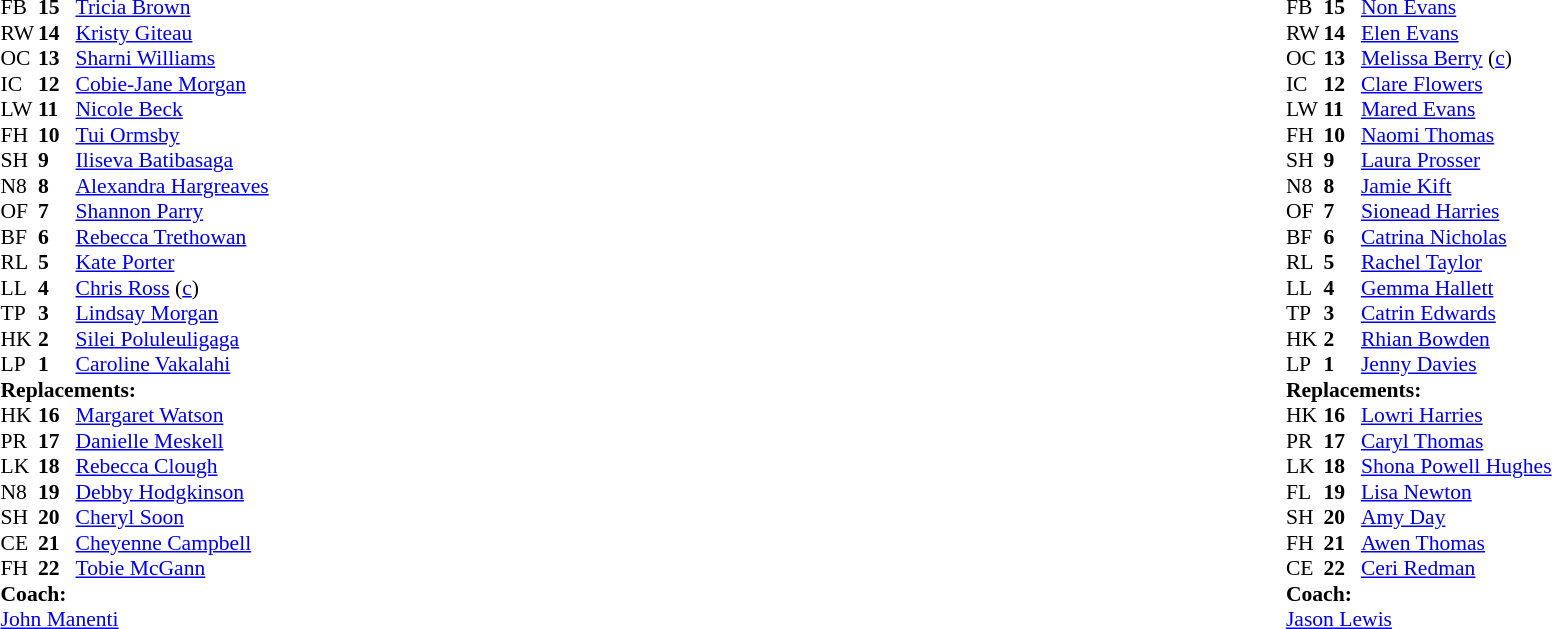<table style="width:100%">
<tr>
<td style="vertical-align:top; width:50%"><br><table style="font-size: 90%" cellspacing="0" cellpadding="0">
<tr>
<th width="25"></th>
<th width="25"></th>
</tr>
<tr>
<td>FB</td>
<td><strong>15</strong></td>
<td><a href='#'>Tricia Brown</a></td>
</tr>
<tr>
<td>RW</td>
<td><strong>14</strong></td>
<td><a href='#'>Kristy Giteau</a></td>
</tr>
<tr>
<td>OC</td>
<td><strong>13</strong></td>
<td><a href='#'>Sharni Williams</a></td>
</tr>
<tr>
<td>IC</td>
<td><strong>12</strong></td>
<td><a href='#'>Cobie-Jane Morgan</a></td>
<td></td>
<td></td>
</tr>
<tr>
<td>LW</td>
<td><strong>11</strong></td>
<td><a href='#'>Nicole Beck</a></td>
</tr>
<tr>
<td>FH</td>
<td><strong>10</strong></td>
<td><a href='#'>Tui Ormsby</a></td>
<td></td>
<td></td>
</tr>
<tr>
<td>SH</td>
<td><strong>9</strong></td>
<td><a href='#'>Iliseva Batibasaga</a></td>
<td></td>
<td></td>
</tr>
<tr>
<td>N8</td>
<td><strong>8</strong></td>
<td><a href='#'>Alexandra Hargreaves</a></td>
<td></td>
</tr>
<tr>
<td>OF</td>
<td><strong>7</strong></td>
<td><a href='#'>Shannon Parry</a></td>
<td></td>
<td></td>
</tr>
<tr>
<td>BF</td>
<td><strong>6</strong></td>
<td><a href='#'>Rebecca Trethowan</a></td>
<td></td>
<td></td>
<td></td>
</tr>
<tr>
<td>RL</td>
<td><strong>5</strong></td>
<td><a href='#'>Kate Porter</a></td>
<td></td>
<td></td>
</tr>
<tr>
<td>LL</td>
<td><strong>4</strong></td>
<td><a href='#'>Chris Ross</a> (<a href='#'>c</a>)</td>
</tr>
<tr>
<td>TP</td>
<td><strong>3</strong></td>
<td><a href='#'>Lindsay Morgan</a></td>
</tr>
<tr>
<td>HK</td>
<td><strong>2</strong></td>
<td><a href='#'>Silei Poluleuligaga</a></td>
<td></td>
<td></td>
</tr>
<tr>
<td>LP</td>
<td><strong>1</strong></td>
<td><a href='#'>Caroline Vakalahi</a></td>
<td></td>
<td></td>
<td></td>
<td></td>
</tr>
<tr>
<td colspan=4><strong>Replacements:</strong></td>
</tr>
<tr>
<td>HK</td>
<td><strong>16</strong></td>
<td><a href='#'>Margaret Watson</a></td>
<td></td>
<td></td>
</tr>
<tr>
<td>PR</td>
<td><strong>17</strong></td>
<td><a href='#'>Danielle Meskell</a></td>
<td></td>
<td></td>
<td></td>
<td></td>
</tr>
<tr>
<td>LK</td>
<td><strong>18</strong></td>
<td><a href='#'>Rebecca Clough</a></td>
<td></td>
<td></td>
</tr>
<tr>
<td>N8</td>
<td><strong>19</strong></td>
<td><a href='#'>Debby Hodgkinson</a></td>
<td></td>
<td></td>
</tr>
<tr>
<td>SH</td>
<td><strong>20</strong></td>
<td><a href='#'>Cheryl Soon</a></td>
<td></td>
<td></td>
</tr>
<tr>
<td>CE</td>
<td><strong>21</strong></td>
<td><a href='#'>Cheyenne Campbell</a></td>
<td></td>
<td></td>
</tr>
<tr>
<td>FH</td>
<td><strong>22</strong></td>
<td><a href='#'>Tobie McGann</a></td>
<td></td>
<td></td>
</tr>
<tr>
<td colspan="4"><strong>Coach:</strong></td>
</tr>
<tr>
<td colspan="4"> <a href='#'>John Manenti</a></td>
</tr>
</table>
</td>
<td style="vertical-align:top"></td>
<td style="vertical-align:top; width:50%"><br><table style="font-size: 90%" cellspacing="0" cellpadding="0" align="center">
<tr>
<th width="25"></th>
<th width="25"></th>
</tr>
<tr>
<td>FB</td>
<td><strong>15</strong></td>
<td><a href='#'>Non Evans</a></td>
</tr>
<tr>
<td>RW</td>
<td><strong>14</strong></td>
<td><a href='#'>Elen Evans</a></td>
</tr>
<tr>
<td>OC</td>
<td><strong>13</strong></td>
<td><a href='#'>Melissa Berry</a> (<a href='#'>c</a>)</td>
<td></td>
<td></td>
<td></td>
</tr>
<tr>
<td>IC</td>
<td><strong>12</strong></td>
<td><a href='#'>Clare Flowers</a></td>
<td></td>
<td></td>
<td></td>
<td></td>
</tr>
<tr>
<td>LW</td>
<td><strong>11</strong></td>
<td><a href='#'>Mared Evans</a></td>
</tr>
<tr>
<td>FH</td>
<td><strong>10</strong></td>
<td><a href='#'>Naomi Thomas</a></td>
</tr>
<tr>
<td>SH</td>
<td><strong>9</strong></td>
<td><a href='#'>Laura Prosser</a></td>
</tr>
<tr>
<td>N8</td>
<td><strong>8</strong></td>
<td><a href='#'>Jamie Kift</a></td>
</tr>
<tr>
<td>OF</td>
<td><strong>7</strong></td>
<td><a href='#'>Sionead Harries</a></td>
</tr>
<tr>
<td>BF</td>
<td><strong>6</strong></td>
<td><a href='#'>Catrina Nicholas</a></td>
</tr>
<tr>
<td>RL</td>
<td><strong>5</strong></td>
<td><a href='#'>Rachel Taylor</a></td>
</tr>
<tr>
<td>LL</td>
<td><strong>4</strong></td>
<td><a href='#'>Gemma Hallett</a></td>
</tr>
<tr>
<td>TP</td>
<td><strong>3</strong></td>
<td><a href='#'>Catrin Edwards</a></td>
</tr>
<tr>
<td>HK</td>
<td><strong>2</strong></td>
<td><a href='#'>Rhian Bowden</a></td>
<td></td>
<td></td>
</tr>
<tr>
<td>LP</td>
<td><strong>1</strong></td>
<td><a href='#'>Jenny Davies</a></td>
</tr>
<tr>
<td colspan=4><strong>Replacements:</strong></td>
</tr>
<tr>
<td>HK</td>
<td><strong>16</strong></td>
<td><a href='#'>Lowri Harries</a></td>
<td></td>
<td></td>
</tr>
<tr>
<td>PR</td>
<td><strong>17</strong></td>
<td><a href='#'>Caryl Thomas</a></td>
</tr>
<tr>
<td>LK</td>
<td><strong>18</strong></td>
<td><a href='#'>Shona Powell Hughes</a></td>
</tr>
<tr>
<td>FL</td>
<td><strong>19</strong></td>
<td><a href='#'>Lisa Newton</a></td>
</tr>
<tr>
<td>SH</td>
<td><strong>20</strong></td>
<td><a href='#'>Amy Day</a></td>
</tr>
<tr>
<td>FH</td>
<td><strong>21</strong></td>
<td><a href='#'>Awen Thomas</a></td>
</tr>
<tr>
<td>CE</td>
<td><strong>22</strong></td>
<td><a href='#'>Ceri Redman</a></td>
<td></td>
<td></td>
<td></td>
<td></td>
</tr>
<tr>
<td colspan="4"><strong>Coach:</strong></td>
</tr>
<tr>
<td colspan="4"> <a href='#'>Jason Lewis</a></td>
</tr>
</table>
</td>
</tr>
</table>
